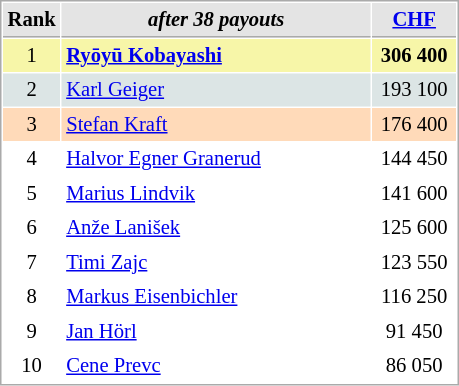<table cellspacing="1" cellpadding="3" style="border:1px solid #AAAAAA;font-size:86%">
<tr style="background-color: #E4E4E4;">
<th style="border-bottom:1px solid #AAAAAA; width: 10px;">Rank</th>
<th style="border-bottom:1px solid #AAAAAA; width: 200px;"><em>after 38 payouts</em></th>
<th style="border-bottom:1px solid #AAAAAA; width: 50px;"><a href='#'>CHF</a></th>
</tr>
<tr style="background:#f7f6a8;">
<td align=center>1</td>
<td> <strong><a href='#'>Ryōyū Kobayashi</a></strong></td>
<td align=center><strong>306 400</strong></td>
</tr>
<tr style="background:#dce5e5;">
<td align=center>2</td>
<td> <a href='#'>Karl Geiger</a></td>
<td align=center>193 100</td>
</tr>
<tr style="background:#ffdab9;">
<td align=center>3</td>
<td> <a href='#'>Stefan Kraft</a></td>
<td align=center>176 400</td>
</tr>
<tr>
<td align=center>4</td>
<td> <a href='#'>Halvor Egner Granerud</a></td>
<td align=center>144 450</td>
</tr>
<tr>
<td align=center>5</td>
<td> <a href='#'>Marius Lindvik</a></td>
<td align=center>141 600</td>
</tr>
<tr>
<td align=center>6</td>
<td> <a href='#'>Anže Lanišek</a></td>
<td align=center>125 600</td>
</tr>
<tr>
<td align=center>7</td>
<td> <a href='#'>Timi Zajc</a></td>
<td align=center>123 550</td>
</tr>
<tr>
<td align=center>8</td>
<td> <a href='#'>Markus Eisenbichler</a></td>
<td align=center>116 250</td>
</tr>
<tr>
<td align=center>9</td>
<td> <a href='#'>Jan Hörl</a></td>
<td align=center>91 450</td>
</tr>
<tr>
<td align=center>10</td>
<td> <a href='#'>Cene Prevc</a></td>
<td align=center>86 050</td>
</tr>
</table>
